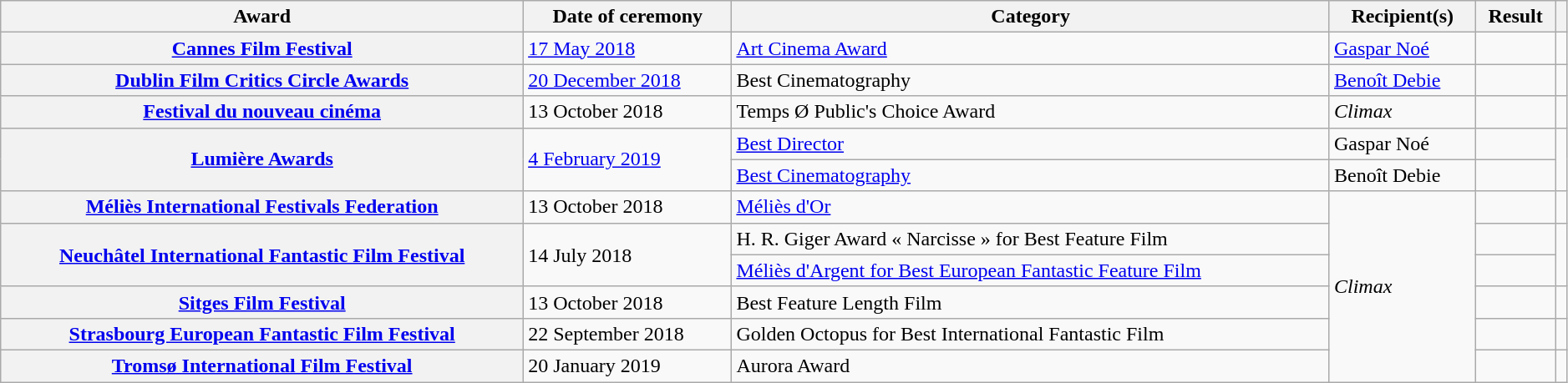<table class="wikitable plainrowheaders sortable" style="width:99%;">
<tr>
<th scope="col">Award</th>
<th scope="col">Date of ceremony</th>
<th scope="col">Category</th>
<th scope="col">Recipient(s)</th>
<th scope="col">Result</th>
<th scope="col" class="unsortable"></th>
</tr>
<tr>
<th scope="row" style="text-align:center;"><a href='#'>Cannes Film Festival</a></th>
<td><a href='#'>17 May 2018</a></td>
<td><a href='#'>Art Cinema Award</a></td>
<td><a href='#'>Gaspar Noé</a></td>
<td></td>
<td style="text-align:center;"></td>
</tr>
<tr>
<th scope="row" style="text-align:center;"><a href='#'>Dublin Film Critics Circle Awards</a></th>
<td><a href='#'>20 December 2018</a></td>
<td>Best Cinematography</td>
<td><a href='#'>Benoît Debie</a></td>
<td></td>
<td style="text-align:center;"></td>
</tr>
<tr>
<th scope="row" style="text-align:center;"><a href='#'>Festival du nouveau cinéma</a></th>
<td>13 October 2018</td>
<td>Temps Ø Public's Choice Award</td>
<td><em>Climax</em></td>
<td></td>
<td style="text-align:center;"></td>
</tr>
<tr>
<th scope="row" rowspan="2" style="text-align:center;"><a href='#'>Lumière Awards</a></th>
<td rowspan="2"><a href='#'>4 February 2019</a></td>
<td><a href='#'>Best Director</a></td>
<td>Gaspar Noé</td>
<td></td>
<td style="text-align:center;" rowspan="2"></td>
</tr>
<tr>
<td><a href='#'>Best Cinematography</a></td>
<td>Benoît Debie</td>
<td></td>
</tr>
<tr>
<th scope="row" style="text-align:center;"><a href='#'>Méliès International Festivals Federation</a></th>
<td>13 October 2018</td>
<td><a href='#'>Méliès d'Or</a></td>
<td rowspan="6"><em>Climax</em></td>
<td></td>
<td style="text-align:center;"></td>
</tr>
<tr>
<th scope="row" rowspan="2" style="text-align:center;"><a href='#'>Neuchâtel International Fantastic Film Festival</a></th>
<td rowspan="2">14 July 2018</td>
<td>H. R. Giger Award « Narcisse » for Best Feature Film</td>
<td></td>
<td style="text-align:center;" rowspan="2"></td>
</tr>
<tr>
<td><a href='#'>Méliès d'Argent for Best European Fantastic Feature Film</a></td>
<td></td>
</tr>
<tr>
<th scope="row" style="text-align:center;"><a href='#'>Sitges Film Festival</a></th>
<td>13 October 2018</td>
<td>Best Feature Length Film</td>
<td></td>
<td style="text-align:center;"></td>
</tr>
<tr>
<th scope="row" style="text-align:center;"><a href='#'>Strasbourg European Fantastic Film Festival</a></th>
<td>22 September 2018</td>
<td>Golden Octopus for Best International Fantastic Film</td>
<td></td>
<td style="text-align:center;"></td>
</tr>
<tr>
<th scope="row" style="text-align:center;"><a href='#'>Tromsø International Film Festival</a></th>
<td>20 January 2019</td>
<td>Aurora Award</td>
<td></td>
<td style="text-align:center;"></td>
</tr>
</table>
